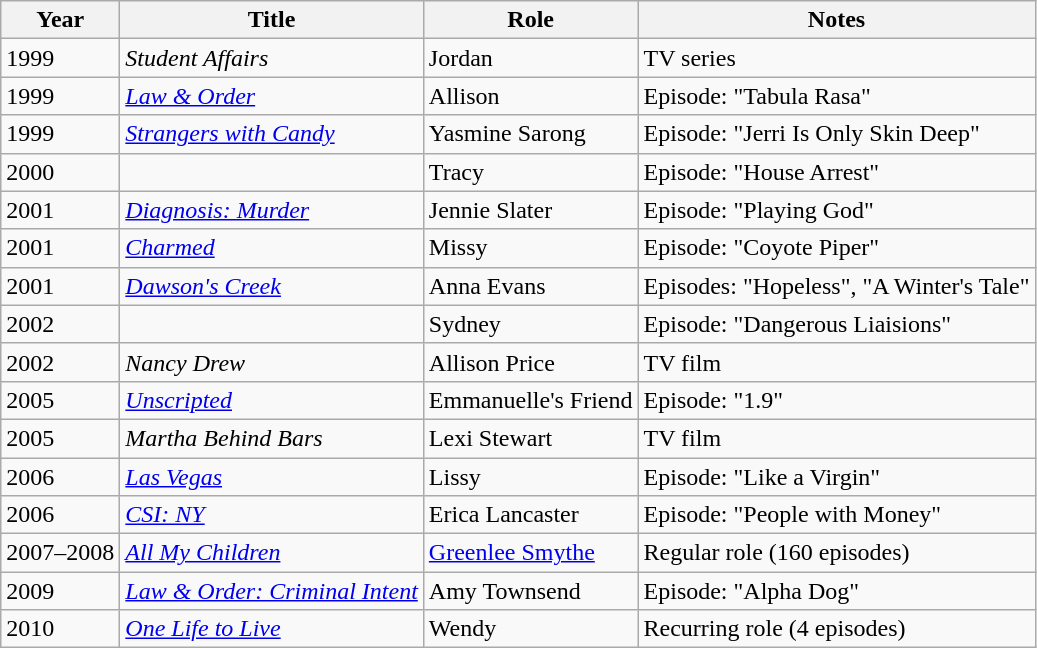<table class="wikitable sortable">
<tr>
<th>Year</th>
<th>Title</th>
<th>Role</th>
<th class="unsortable">Notes</th>
</tr>
<tr>
<td>1999</td>
<td><em>Student Affairs</em></td>
<td>Jordan</td>
<td>TV series</td>
</tr>
<tr>
<td>1999</td>
<td><em><a href='#'>Law & Order</a></em></td>
<td>Allison</td>
<td>Episode: "Tabula Rasa"</td>
</tr>
<tr>
<td>1999</td>
<td><em><a href='#'>Strangers with Candy</a></em></td>
<td>Yasmine Sarong</td>
<td>Episode: "Jerri Is Only Skin Deep"</td>
</tr>
<tr>
<td>2000</td>
<td><em></em></td>
<td>Tracy</td>
<td>Episode: "House Arrest"</td>
</tr>
<tr>
<td>2001</td>
<td><em><a href='#'>Diagnosis: Murder</a></em></td>
<td>Jennie Slater</td>
<td>Episode: "Playing God"</td>
</tr>
<tr>
<td>2001</td>
<td><em><a href='#'>Charmed</a></em></td>
<td>Missy</td>
<td>Episode: "Coyote Piper"</td>
</tr>
<tr>
<td>2001</td>
<td><em><a href='#'>Dawson's Creek</a></em></td>
<td>Anna Evans</td>
<td>Episodes: "Hopeless", "A Winter's Tale"</td>
</tr>
<tr>
<td>2002</td>
<td><em></em></td>
<td>Sydney</td>
<td>Episode: "Dangerous Liaisions"</td>
</tr>
<tr>
<td>2002</td>
<td><em>Nancy Drew</em></td>
<td>Allison Price</td>
<td>TV film</td>
</tr>
<tr>
<td>2005</td>
<td><em><a href='#'>Unscripted</a></em></td>
<td>Emmanuelle's Friend</td>
<td>Episode: "1.9"</td>
</tr>
<tr>
<td>2005</td>
<td><em>Martha Behind Bars</em></td>
<td>Lexi Stewart</td>
<td>TV film</td>
</tr>
<tr>
<td>2006</td>
<td><em><a href='#'>Las Vegas</a></em></td>
<td>Lissy</td>
<td>Episode: "Like a Virgin"</td>
</tr>
<tr>
<td>2006</td>
<td><em><a href='#'>CSI: NY</a></em></td>
<td>Erica Lancaster</td>
<td>Episode: "People with Money"</td>
</tr>
<tr>
<td>2007–2008</td>
<td><em><a href='#'>All My Children</a></em></td>
<td><a href='#'>Greenlee Smythe</a></td>
<td>Regular role (160 episodes)</td>
</tr>
<tr>
<td>2009</td>
<td><em><a href='#'>Law & Order: Criminal Intent</a></em></td>
<td>Amy Townsend</td>
<td>Episode: "Alpha Dog"</td>
</tr>
<tr>
<td>2010</td>
<td><em><a href='#'>One Life to Live</a></em></td>
<td>Wendy</td>
<td>Recurring role (4 episodes)</td>
</tr>
</table>
